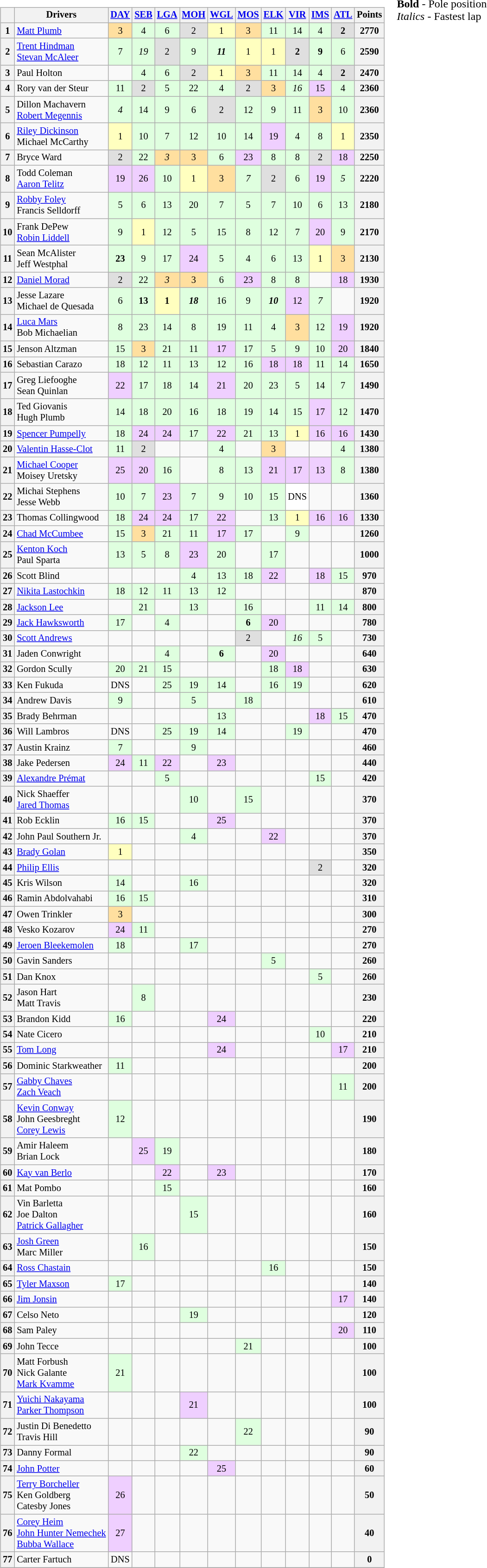<table>
<tr>
<td valign="top"><br><table class="wikitable" style="font-size:85%;">
<tr>
<th></th>
<th>Drivers</th>
<th><a href='#'>DAY</a><br></th>
<th><a href='#'>SEB</a><br></th>
<th><a href='#'>LGA</a><br></th>
<th><a href='#'>MOH</a><br></th>
<th><a href='#'>WGL</a><br></th>
<th><a href='#'>MOS</a><br></th>
<th><a href='#'>ELK</a><br></th>
<th><a href='#'>VIR</a><br></th>
<th><a href='#'>IMS</a><br></th>
<th><a href='#'>ATL</a><br></th>
<th>Points</th>
</tr>
<tr>
<th>1</th>
<td> <a href='#'>Matt Plumb</a></td>
<td style="background:#ffdf9f;" align="center">3</td>
<td style="background:#dfffdf;" align="center">4</td>
<td style="background:#dfffdf;" align="center">6</td>
<td style="background:#dfdfdf;" align="center">2</td>
<td style="background:#ffffbf;" align="center">1</td>
<td style="background:#ffdf9f;" align="center">3</td>
<td style="background:#dfffdf;" align="center">11</td>
<td style="background:#dfffdf;" align="center">14</td>
<td style="background:#dfffdf;" align="center">4</td>
<td style="background:#dfdfdf;" align="center"><strong>2</strong></td>
<th>2770</th>
</tr>
<tr>
<th>2</th>
<td> <a href='#'>Trent Hindman</a><br> <a href='#'>Stevan McAleer</a></td>
<td style="background:#dfffdf;" align="center">7</td>
<td style="background:#dfffdf;" align="center"><em>19</em></td>
<td style="background:#dfdfdf;" align="center">2</td>
<td style="background:#dfffdf;" align="center">9</td>
<td style="background:#dfffdf;" align="center"><strong><em>11</em></strong></td>
<td style="background:#ffffbf;" align="center">1</td>
<td style="background:#ffffbf;" align="center">1</td>
<td style="background:#dfdfdf;" align="center"><strong>2</strong></td>
<td style="background:#dfffdf;" align="center"><strong>9</strong></td>
<td style="background:#dfffdf;" align="center">6</td>
<th>2590</th>
</tr>
<tr>
<th>3</th>
<td> Paul Holton</td>
<td></td>
<td style="background:#dfffdf;" align="center">4</td>
<td style="background:#dfffdf;" align="center">6</td>
<td style="background:#dfdfdf;" align="center">2</td>
<td style="background:#ffffbf;" align="center">1</td>
<td style="background:#ffdf9f;" align="center">3</td>
<td style="background:#dfffdf;" align="center">11</td>
<td style="background:#dfffdf;" align="center">14</td>
<td style="background:#dfffdf;" align="center">4</td>
<td style="background:#dfdfdf;" align="center"><strong>2</strong></td>
<th>2470</th>
</tr>
<tr>
<th>4</th>
<td> Rory van der Steur</td>
<td style="background:#dfffdf;" align="center">11</td>
<td style="background:#dfdfdf;" align="center">2</td>
<td style="background:#dfffdf;" align="center">5</td>
<td style="background:#dfffdf;" align="center">22</td>
<td style="background:#dfffdf;" align="center">4</td>
<td style="background:#dfdfdf;" align="center">2</td>
<td style="background:#ffdf9f;" align="center">3</td>
<td style="background:#dfffdf;" align="center"><em>16</em></td>
<td style="background:#efcfff;" align="center">15</td>
<td style="background:#dfffdf;" align="center">4</td>
<th>2360</th>
</tr>
<tr>
<th>5</th>
<td> Dillon Machavern<br> <a href='#'>Robert Megennis</a></td>
<td style="background:#dfffdf;" align="center"><em>4</em></td>
<td style="background:#dfffdf;" align="center">14</td>
<td style="background:#dfffdf;" align="center">9</td>
<td style="background:#dfffdf;" align="center">6</td>
<td style="background:#dfdfdf;" align="center">2</td>
<td style="background:#dfffdf;" align="center">12</td>
<td style="background:#dfffdf;" align="center">9</td>
<td style="background:#dfffdf;" align="center">11</td>
<td style="background:#ffdf9f;" align="center">3</td>
<td style="background:#dfffdf;" align="center">10</td>
<th>2360</th>
</tr>
<tr>
<th>6</th>
<td> <a href='#'>Riley Dickinson</a><br> Michael McCarthy</td>
<td style="background:#ffffbf;" align="center">1</td>
<td style="background:#dfffdf;" align="center">10</td>
<td style="background:#dfffdf;" align="center">7</td>
<td style="background:#dfffdf;" align="center">12</td>
<td style="background:#dfffdf;" align="center">10</td>
<td style="background:#dfffdf;" align="center">14</td>
<td style="background:#efcfff;" align="center">19</td>
<td style="background:#dfffdf;" align="center">4</td>
<td style="background:#dfffdf;" align="center">8</td>
<td style="background:#ffffbf;" align="center">1</td>
<th>2350</th>
</tr>
<tr>
<th>7</th>
<td> Bryce Ward</td>
<td style="background:#dfdfdf;" align="center">2</td>
<td style="background:#dfffdf;" align="center">22</td>
<td style="background:#ffdf9f;" align="center"><em>3</em></td>
<td style="background:#ffdf9f;" align="center">3</td>
<td style="background:#dfffdf;" align="center">6</td>
<td style="background:#efcfff;" align="center">23</td>
<td style="background:#dfffdf;" align="center">8</td>
<td style="background:#dfffdf;" align="center">8</td>
<td style="background:#dfdfdf;" align="center">2</td>
<td style="background:#efcfff;" align="center">18</td>
<th>2250</th>
</tr>
<tr>
<th>8</th>
<td> Todd Coleman<br> <a href='#'>Aaron Telitz</a></td>
<td style="background:#efcfff;" align="center">19</td>
<td style="background:#efcfff;" align="center">26</td>
<td style="background:#dfffdf;" align="center">10</td>
<td style="background:#ffffbf;" align="center">1</td>
<td style="background:#ffdf9f;" align="center">3</td>
<td style="background:#dfffdf;" align="center"><em>7</em></td>
<td style="background:#dfdfdf;" align="center">2</td>
<td style="background:#dfffdf;" align="center">6</td>
<td style="background:#efcfff;" align="center">19</td>
<td style="background:#dfffdf;" align="center"><em>5</em></td>
<th>2220</th>
</tr>
<tr>
<th>9</th>
<td> <a href='#'>Robby Foley</a><br> Francis Selldorff</td>
<td style="background:#dfffdf;" align="center">5</td>
<td style="background:#dfffdf;" align="center">6</td>
<td style="background:#dfffdf;" align="center">13</td>
<td style="background:#dfffdf;" align="center">20</td>
<td style="background:#dfffdf;" align="center">7</td>
<td style="background:#dfffdf;" align="center">5</td>
<td style="background:#dfffdf;" align="center">7</td>
<td style="background:#dfffdf;" align="center">10</td>
<td style="background:#dfffdf;" align="center">6</td>
<td style="background:#dfffdf;" align="center">13</td>
<th>2180</th>
</tr>
<tr>
<th>10</th>
<td> Frank DePew<br> <a href='#'>Robin Liddell</a></td>
<td style="background:#dfffdf;" align="center">9</td>
<td style="background:#ffffbf;" align="center">1</td>
<td style="background:#dfffdf;" align="center">12</td>
<td style="background:#dfffdf;" align="center">5</td>
<td style="background:#dfffdf;" align="center">15</td>
<td style="background:#dfffdf;" align="center">8</td>
<td style="background:#dfffdf;" align="center">12</td>
<td style="background:#dfffdf;" align="center">7</td>
<td style="background:#efcfff;" align="center">20</td>
<td style="background:#dfffdf;" align="center">9</td>
<th>2170</th>
</tr>
<tr>
<th>11</th>
<td> Sean McAlister<br> Jeff Westphal</td>
<td style="background:#dfffdf;" align="center"><strong>23</strong></td>
<td style="background:#dfffdf;" align="center">9</td>
<td style="background:#dfffdf;" align="center">17</td>
<td style="background:#efcfff;" align="center">24</td>
<td style="background:#dfffdf;" align="center">5</td>
<td style="background:#dfffdf;" align="center">4</td>
<td style="background:#dfffdf;" align="center">6</td>
<td style="background:#dfffdf;" align="center">13</td>
<td style="background:#ffffbf;" align="center">1</td>
<td style="background:#ffdf9f;" align="center">3</td>
<th>2130</th>
</tr>
<tr>
<th>12</th>
<td> <a href='#'>Daniel Morad</a></td>
<td style="background:#dfdfdf;" align="center">2</td>
<td style="background:#dfffdf;" align="center">22</td>
<td style="background:#ffdf9f;" align="center"><em>3</em></td>
<td style="background:#ffdf9f;" align="center">3</td>
<td style="background:#dfffdf;" align="center">6</td>
<td style="background:#efcfff;" align="center">23</td>
<td style="background:#dfffdf;" align="center">8</td>
<td style="background:#dfffdf;" align="center">8</td>
<td></td>
<td style="background:#efcfff;" align="center">18</td>
<th>1930</th>
</tr>
<tr>
<th>13</th>
<td> Jesse Lazare<br> Michael de Quesada</td>
<td style="background:#dfffdf;" align="center">6</td>
<td style="background:#dfffdf;" align="center"><strong>13</strong></td>
<td style="background:#ffffbf;" align="center"><strong>1</strong></td>
<td style="background:#dfffdf;" align="center"><strong><em>18</em></strong></td>
<td style="background:#dfffdf;" align="center">16</td>
<td style="background:#dfffdf;" align="center">9</td>
<td style="background:#dfffdf;" align="center"><strong><em>10</em></strong></td>
<td style="background:#efcfff;" align="center">12</td>
<td style="background:#dfffdf;" align="center"><em>7</em></td>
<td></td>
<th>1920</th>
</tr>
<tr>
<th>14</th>
<td> <a href='#'>Luca Mars</a><br> Bob Michaelian</td>
<td style="background:#dfffdf;" align="center">8</td>
<td style="background:#dfffdf;" align="center">23</td>
<td style="background:#dfffdf;" align="center">14</td>
<td style="background:#dfffdf;" align="center">8</td>
<td style="background:#dfffdf;" align="center">19</td>
<td style="background:#dfffdf;" align="center">11</td>
<td style="background:#dfffdf;" align="center">4</td>
<td style="background:#ffdf9f;" align="center">3</td>
<td style="background:#dfffdf;" align="center">12</td>
<td style="background:#efcfff;" align="center">19</td>
<th>1920</th>
</tr>
<tr>
<th>15</th>
<td> Jenson Altzman</td>
<td style="background:#dfffdf;" align="center">15</td>
<td style="background:#ffdf9f;" align="center">3</td>
<td style="background:#dfffdf;" align="center">21</td>
<td style="background:#dfffdf;" align="center">11</td>
<td style="background:#efcfff;" align="center">17</td>
<td style="background:#dfffdf;" align="center">17</td>
<td style="background:#dfffdf;" align="center">5</td>
<td style="background:#dfffdf;" align="center">9</td>
<td style="background:#dfffdf;" align="center">10</td>
<td style="background:#efcfff;" align="center">20</td>
<th>1840</th>
</tr>
<tr>
<th>16</th>
<td> Sebastian Carazo</td>
<td style="background:#dfffdf;" align="center">18</td>
<td style="background:#dfffdf;" align="center">12</td>
<td style="background:#dfffdf;" align="center">11</td>
<td style="background:#dfffdf;" align="center">13</td>
<td style="background:#dfffdf;" align="center">12</td>
<td style="background:#dfffdf;" align="center">16</td>
<td style="background:#efcfff;" align="center">18</td>
<td style="background:#efcfff;" align="center">18</td>
<td style="background:#dfffdf;" align="center">11</td>
<td style="background:#dfffdf;" align="center">14</td>
<th>1650</th>
</tr>
<tr>
<th>17</th>
<td> Greg Liefooghe<br> Sean Quinlan</td>
<td style="background:#efcfff;" align="center">22</td>
<td style="background:#dfffdf;" align="center">17</td>
<td style="background:#dfffdf;" align="center">18</td>
<td style="background:#dfffdf;" align="center">14</td>
<td style="background:#efcfff;" align="center">21</td>
<td style="background:#dfffdf;" align="center">20</td>
<td style="background:#dfffdf;" align="center">23</td>
<td style="background:#dfffdf;" align="center">5</td>
<td style="background:#dfffdf;" align="center">14</td>
<td style="background:#dfffdf;" align="center">7</td>
<th>1490</th>
</tr>
<tr>
<th>18</th>
<td> Ted Giovanis<br> Hugh Plumb</td>
<td style="background:#dfffdf;" align="center">14</td>
<td style="background:#dfffdf;" align="center">18</td>
<td style="background:#dfffdf;" align="center">20</td>
<td style="background:#dfffdf;" align="center">16</td>
<td style="background:#dfffdf;" align="center">18</td>
<td style="background:#dfffdf;" align="center">19</td>
<td style="background:#dfffdf;" align="center">14</td>
<td style="background:#dfffdf;" align="center">15</td>
<td style="background:#efcfff;" align="center">17</td>
<td style="background:#dfffdf;" align="center">12</td>
<th>1470</th>
</tr>
<tr>
<th>19</th>
<td> <a href='#'>Spencer Pumpelly</a></td>
<td style="background:#dfffdf;" align="center">18</td>
<td style="background:#efcfff;" align="center">24</td>
<td style="background:#efcfff;" align="center">24</td>
<td style="background:#dfffdf;" align="center">17</td>
<td style="background:#efcfff;" align="center">22</td>
<td style="background:#dfffdf;" align="center">21</td>
<td style="background:#dfffdf;" align="center">13</td>
<td style="background:#ffffbf;" align="center">1</td>
<td style="background:#efcfff;" align="center">16</td>
<td style="background:#efcfff;" align="center">16</td>
<th>1430</th>
</tr>
<tr>
<th>20</th>
<td> <a href='#'>Valentin Hasse-Clot</a></td>
<td style="background:#dfffdf;" align="center">11</td>
<td style="background:#dfdfdf;" align="center">2</td>
<td></td>
<td></td>
<td style="background:#dfffdf;" align="center">4</td>
<td></td>
<td style="background:#ffdf9f;" align="center">3</td>
<td></td>
<td></td>
<td style="background:#dfffdf;" align="center">4</td>
<th>1380</th>
</tr>
<tr>
<th>21</th>
<td> <a href='#'>Michael Cooper</a><br> Moisey Uretsky</td>
<td style="background:#efcfff;" align="center">25</td>
<td style="background:#efcfff;" align="center">20</td>
<td style="background:#dfffdf;" align="center">16</td>
<td></td>
<td style="background:#dfffdf;" align="center">8</td>
<td style="background:#dfffdf;" align="center">13</td>
<td style="background:#efcfff;" align="center">21</td>
<td style="background:#efcfff;" align="center">17</td>
<td style="background:#efcfff;" align="center">13</td>
<td style="background:#dfffdf;" align="center">8</td>
<th>1380</th>
</tr>
<tr>
<th>22</th>
<td> Michai Stephens<br> Jesse Webb</td>
<td style="background:#dfffdf;" align="center">10</td>
<td style="background:#dfffdf;" align="center">7</td>
<td style="background:#efcfff;" align="center">23</td>
<td style="background:#dfffdf;" align="center">7</td>
<td style="background:#dfffdf;" align="center">9</td>
<td style="background:#dfffdf;" align="center">10</td>
<td style="background:#dfffdf;" align="center">15</td>
<td style="background:#ffffff;" align="center">DNS</td>
<td></td>
<td></td>
<th>1360</th>
</tr>
<tr>
<th>23</th>
<td> Thomas Collingwood</td>
<td style="background:#dfffdf;" align="center">18</td>
<td style="background:#efcfff;" align="center">24</td>
<td style="background:#efcfff;" align="center">24</td>
<td style="background:#dfffdf;" align="center">17</td>
<td style="background:#efcfff;" align="center">22</td>
<td></td>
<td style="background:#dfffdf;" align="center">13</td>
<td style="background:#ffffbf;" align="center">1</td>
<td style="background:#efcfff;" align="center">16</td>
<td style="background:#efcfff;" align="center">16</td>
<th>1330</th>
</tr>
<tr>
<th>24</th>
<td> <a href='#'>Chad McCumbee</a></td>
<td style="background:#dfffdf;" align="center">15</td>
<td style="background:#ffdf9f;" align="center">3</td>
<td style="background:#dfffdf;" align="center">21</td>
<td style="background:#dfffdf;" align="center">11</td>
<td style="background:#efcfff;" align="center">17</td>
<td style="background:#dfffdf;" align="center">17</td>
<td></td>
<td style="background:#dfffdf;" align="center">9</td>
<td></td>
<td></td>
<th>1260</th>
</tr>
<tr>
<th>25</th>
<td> <a href='#'>Kenton Koch</a><br> Paul Sparta</td>
<td style="background:#dfffdf;" align="center">13</td>
<td style="background:#dfffdf;" align="center">5</td>
<td style="background:#dfffdf;" align="center">8</td>
<td style="background:#efcfff;" align="center">23</td>
<td style="background:#dfffdf;" align="center">20</td>
<td></td>
<td style="background:#dfffdf;" align="center">17</td>
<td></td>
<td></td>
<td></td>
<th>1000</th>
</tr>
<tr>
<th>26</th>
<td> Scott Blind</td>
<td></td>
<td></td>
<td></td>
<td style="background:#dfffdf;" align="center">4</td>
<td style="background:#dfffdf;" align="center">13</td>
<td style="background:#dfffdf;" align="center">18</td>
<td style="background:#efcfff;" align="center">22</td>
<td></td>
<td style="background:#efcfff;" align="center">18</td>
<td style="background:#dfffdf;" align="center">15</td>
<th>970</th>
</tr>
<tr>
<th>27</th>
<td> <a href='#'>Nikita Lastochkin</a></td>
<td style="background:#dfffdf;" align="center">18</td>
<td style="background:#dfffdf;" align="center">12</td>
<td style="background:#dfffdf;" align="center">11</td>
<td style="background:#dfffdf;" align="center">13</td>
<td style="background:#dfffdf;" align="center">12</td>
<td></td>
<td></td>
<td></td>
<td></td>
<td></td>
<th>870</th>
</tr>
<tr>
<th>28</th>
<td> <a href='#'>Jackson Lee</a></td>
<td></td>
<td style="background:#dfffdf;" align="center">21</td>
<td></td>
<td style="background:#dfffdf;" align="center">13</td>
<td></td>
<td style="background:#dfffdf;" align="center">16</td>
<td></td>
<td></td>
<td style="background:#dfffdf;" align="center">11</td>
<td style="background:#dfffdf;" align="center">14</td>
<th>800</th>
</tr>
<tr>
<th>29</th>
<td> <a href='#'>Jack Hawksworth</a></td>
<td style="background:#dfffdf;" align="center">17</td>
<td></td>
<td style="background:#dfffdf;" align="center">4</td>
<td></td>
<td></td>
<td style="background:#dfffdf;" align="center"><strong>6</strong></td>
<td style="background:#efcfff;" align="center">20</td>
<td></td>
<td></td>
<td></td>
<th>780</th>
</tr>
<tr>
<th>30</th>
<td> <a href='#'>Scott Andrews</a></td>
<td></td>
<td></td>
<td></td>
<td></td>
<td></td>
<td style="background:#dfdfdf;" align="center">2</td>
<td></td>
<td style="background:#dfffdf;" align="center"><em>16</em></td>
<td style="background:#dfffdf;" align="center">5</td>
<td></td>
<th>730</th>
</tr>
<tr>
<th>31</th>
<td> Jaden Conwright</td>
<td></td>
<td></td>
<td style="background:#dfffdf;" align="center">4</td>
<td></td>
<td style="background:#dfffdf;" align="center"><strong>6</strong></td>
<td></td>
<td style="background:#efcfff;" align="center">20</td>
<td></td>
<td></td>
<td></td>
<th>640</th>
</tr>
<tr>
<th>32</th>
<td> Gordon Scully</td>
<td style="background:#dfffdf;" align="center">20</td>
<td style="background:#dfffdf;" align="center">21</td>
<td style="background:#dfffdf;" align="center">15</td>
<td></td>
<td></td>
<td></td>
<td style="background:#dfffdf;" align="center">18</td>
<td style="background:#efcfff;" align="center">18</td>
<td></td>
<td></td>
<th>630</th>
</tr>
<tr>
<th>33</th>
<td> Ken Fukuda</td>
<td align="center">DNS</td>
<td></td>
<td style="background:#dfffdf;" align="center">25</td>
<td style="background:#dfffdf;" align="center">19</td>
<td style="background:#dfffdf;" align="center">14</td>
<td></td>
<td style="background:#dfffdf;" align="center">16</td>
<td style="background:#dfffdf;" align="center">19</td>
<td></td>
<td></td>
<th>620</th>
</tr>
<tr>
<th>34</th>
<td> Andrew Davis</td>
<td style="background:#dfffdf;" align="center">9</td>
<td></td>
<td></td>
<td style="background:#dfffdf;" align="center">5</td>
<td></td>
<td style="background:#dfffdf;" align="center">18</td>
<td></td>
<td></td>
<td></td>
<td></td>
<th>610</th>
</tr>
<tr>
<th>35</th>
<td> Brady Behrman</td>
<td></td>
<td></td>
<td></td>
<td></td>
<td style="background:#dfffdf;" align="center">13</td>
<td></td>
<td></td>
<td></td>
<td style="background:#efcfff;" align="center">18</td>
<td style="background:#dfffdf;" align="center">15</td>
<th>470</th>
</tr>
<tr>
<th>36</th>
<td> Will Lambros</td>
<td align="center">DNS</td>
<td></td>
<td style="background:#dfffdf;" align="center">25</td>
<td style="background:#dfffdf;" align="center">19</td>
<td style="background:#dfffdf;" align="center">14</td>
<td></td>
<td></td>
<td style="background:#dfffdf;" align="center">19</td>
<td></td>
<td></td>
<th>470</th>
</tr>
<tr>
<th>37</th>
<td> Austin Krainz</td>
<td style="background:#dfffdf;" align="center">7</td>
<td></td>
<td></td>
<td style="background:#dfffdf;" align="center">9</td>
<td></td>
<td></td>
<td></td>
<td></td>
<td></td>
<td></td>
<th>460</th>
</tr>
<tr>
<th>38</th>
<td> Jake Pedersen</td>
<td style="background:#efcfff;" align="center">24</td>
<td style="background:#dfffdf;" align="center">11</td>
<td style="background:#efcfff;" align="center">22</td>
<td></td>
<td style="background:#efcfff;" align="center">23</td>
<td></td>
<td></td>
<td></td>
<td></td>
<td></td>
<th>440</th>
</tr>
<tr>
<th>39</th>
<td> <a href='#'>Alexandre Prémat</a></td>
<td></td>
<td></td>
<td style="background:#dfffdf;" align="center">5</td>
<td></td>
<td></td>
<td></td>
<td></td>
<td></td>
<td style="background:#dfffdf;" align="center">15</td>
<td></td>
<th>420</th>
</tr>
<tr>
<th>40</th>
<td> Nick Shaeffer<br> <a href='#'>Jared Thomas</a></td>
<td></td>
<td></td>
<td></td>
<td style="background:#dfffdf;" align="center">10</td>
<td></td>
<td style="background:#dfffdf;" align="center">15</td>
<td></td>
<td></td>
<td></td>
<td></td>
<th>370</th>
</tr>
<tr>
<th>41</th>
<td> Rob Ecklin</td>
<td style="background:#dfffdf;" align="center">16</td>
<td style="background:#dfffdf;" align="center">15</td>
<td></td>
<td></td>
<td style="background:#efcfff;" align="center">25</td>
<td></td>
<td></td>
<td></td>
<td></td>
<td></td>
<th>370</th>
</tr>
<tr>
<th>42</th>
<td> John Paul Southern Jr.</td>
<td></td>
<td></td>
<td></td>
<td style="background:#dfffdf;" align="center">4</td>
<td></td>
<td></td>
<td style="background:#efcfff;" align="center">22</td>
<td></td>
<td></td>
<td></td>
<th>370</th>
</tr>
<tr>
<th>43</th>
<td> <a href='#'>Brady Golan</a></td>
<td style="background:#ffffbf;" align="center">1</td>
<td></td>
<td></td>
<td></td>
<td></td>
<td></td>
<td></td>
<td></td>
<td></td>
<td></td>
<th>350</th>
</tr>
<tr>
<th>44</th>
<td> <a href='#'>Philip Ellis</a></td>
<td></td>
<td></td>
<td></td>
<td></td>
<td></td>
<td></td>
<td></td>
<td></td>
<td style="background:#dfdfdf;" align="center">2</td>
<td></td>
<th>320</th>
</tr>
<tr>
<th>45</th>
<td> Kris Wilson</td>
<td style="background:#dfffdf;" align="center">14</td>
<td></td>
<td></td>
<td style="background:#dfffdf;" align="center">16</td>
<td></td>
<td></td>
<td></td>
<td></td>
<td></td>
<td></td>
<th>320</th>
</tr>
<tr>
<th>46</th>
<td> Ramin Abdolvahabi</td>
<td style="background:#dfffdf;" align="center">16</td>
<td style="background:#dfffdf;" align="center">15</td>
<td></td>
<td></td>
<td></td>
<td></td>
<td></td>
<td></td>
<td></td>
<td></td>
<th>310</th>
</tr>
<tr>
<th>47</th>
<td> Owen Trinkler</td>
<td style="background:#ffdf9f;" align="center">3</td>
<td></td>
<td></td>
<td></td>
<td></td>
<td></td>
<td></td>
<td></td>
<td></td>
<td></td>
<th>300</th>
</tr>
<tr>
<th>48</th>
<td> Vesko Kozarov</td>
<td style="background:#efcfff;" align="center">24</td>
<td style="background:#dfffdf;" align="center">11</td>
<td></td>
<td></td>
<td></td>
<td></td>
<td></td>
<td></td>
<td></td>
<td></td>
<th>270</th>
</tr>
<tr>
<th>49</th>
<td> <a href='#'>Jeroen Bleekemolen</a></td>
<td style="background:#dfffdf;" align="center">18</td>
<td></td>
<td></td>
<td style="background:#dfffdf;" align="center">17</td>
<td></td>
<td></td>
<td></td>
<td></td>
<td></td>
<td></td>
<th>270</th>
</tr>
<tr>
<th>50</th>
<td> Gavin Sanders</td>
<td></td>
<td></td>
<td></td>
<td></td>
<td></td>
<td></td>
<td style="background:#dfffdf;" align="center">5</td>
<td></td>
<td></td>
<td></td>
<th>260</th>
</tr>
<tr>
<th>51</th>
<td> Dan Knox</td>
<td></td>
<td></td>
<td></td>
<td></td>
<td></td>
<td></td>
<td></td>
<td></td>
<td style="background:#dfffdf;" align="center">5</td>
<td></td>
<th>260</th>
</tr>
<tr>
<th>52</th>
<td> Jason Hart<br> Matt Travis</td>
<td></td>
<td style="background:#dfffdf;" align="center">8</td>
<td></td>
<td></td>
<td></td>
<td></td>
<td></td>
<td></td>
<td></td>
<td></td>
<th>230</th>
</tr>
<tr>
<th>53</th>
<td> Brandon Kidd</td>
<td style="background:#dfffdf;" align="center">16</td>
<td></td>
<td></td>
<td></td>
<td style="background:#efcfff;" align="center">24</td>
<td></td>
<td></td>
<td></td>
<td></td>
<td></td>
<th>220</th>
</tr>
<tr>
<th>54</th>
<td> Nate Cicero</td>
<td></td>
<td></td>
<td></td>
<td></td>
<td></td>
<td></td>
<td></td>
<td></td>
<td style="background:#dfffdf;" align="center">10</td>
<td></td>
<th>210</th>
</tr>
<tr>
<th>55</th>
<td> <a href='#'>Tom Long</a></td>
<td></td>
<td></td>
<td></td>
<td></td>
<td style="background:#efcfff;" align="center">24</td>
<td></td>
<td></td>
<td></td>
<td></td>
<td style="background:#efcfff;" align="center">17</td>
<th>210</th>
</tr>
<tr>
<th>56</th>
<td> Dominic Starkweather</td>
<td style="background:#dfffdf;" align="center">11</td>
<td></td>
<td></td>
<td></td>
<td></td>
<td></td>
<td></td>
<td></td>
<td></td>
<td></td>
<th>200</th>
</tr>
<tr>
<th>57</th>
<td> <a href='#'>Gabby Chaves</a><br> <a href='#'>Zach Veach</a></td>
<td></td>
<td></td>
<td></td>
<td></td>
<td></td>
<td></td>
<td></td>
<td></td>
<td></td>
<td style="background:#dfffdf;" align="center">11</td>
<th>200</th>
</tr>
<tr>
<th>58</th>
<td> <a href='#'>Kevin Conway</a><br> John Geesbreght<br> <a href='#'>Corey Lewis</a></td>
<td style="background:#dfffdf;" align="center">12</td>
<td></td>
<td></td>
<td></td>
<td></td>
<td></td>
<td></td>
<td></td>
<td></td>
<td></td>
<th>190</th>
</tr>
<tr>
<th>59</th>
<td> Amir Haleem<br> Brian Lock</td>
<td></td>
<td style="background:#efcfff;" align="center">25</td>
<td style="background:#dfffdf;" align="center">19</td>
<td></td>
<td></td>
<td></td>
<td></td>
<td></td>
<td></td>
<td></td>
<th>180</th>
</tr>
<tr>
<th>60</th>
<td> <a href='#'>Kay van Berlo</a></td>
<td></td>
<td></td>
<td style="background:#efcfff;" align="center">22</td>
<td></td>
<td style="background:#efcfff;" align="center">23</td>
<td></td>
<td></td>
<td></td>
<td></td>
<td></td>
<th>170</th>
</tr>
<tr>
<th>61</th>
<td> Mat Pombo</td>
<td></td>
<td></td>
<td style="background:#dfffdf;" align="center">15</td>
<td></td>
<td></td>
<td></td>
<td></td>
<td></td>
<td></td>
<td></td>
<th>160</th>
</tr>
<tr>
<th>62</th>
<td> Vin Barletta<br> Joe Dalton<br> <a href='#'>Patrick Gallagher</a></td>
<td></td>
<td></td>
<td></td>
<td style="background:#dfffdf;" align="center">15</td>
<td></td>
<td></td>
<td></td>
<td></td>
<td></td>
<td></td>
<th>160</th>
</tr>
<tr>
<th>63</th>
<td> <a href='#'>Josh Green</a><br> Marc Miller</td>
<td></td>
<td style="background:#dfffdf;" align="center">16</td>
<td></td>
<td></td>
<td></td>
<td></td>
<td></td>
<td></td>
<td></td>
<td></td>
<th>150</th>
</tr>
<tr>
<th>64</th>
<td> <a href='#'>Ross Chastain</a></td>
<td></td>
<td></td>
<td></td>
<td></td>
<td></td>
<td></td>
<td style="background:#dfffdf;" align="center">16</td>
<td></td>
<td></td>
<td></td>
<th>150</th>
</tr>
<tr>
<th>65</th>
<td> <a href='#'>Tyler Maxson</a></td>
<td style="background:#dfffdf;" align="center">17</td>
<td></td>
<td></td>
<td></td>
<td></td>
<td></td>
<td></td>
<td></td>
<td></td>
<td></td>
<th>140</th>
</tr>
<tr>
<th>66</th>
<td> <a href='#'>Jim Jonsin</a></td>
<td></td>
<td></td>
<td></td>
<td></td>
<td></td>
<td></td>
<td></td>
<td></td>
<td></td>
<td style="background:#efcfff;" align="center">17</td>
<th>140</th>
</tr>
<tr>
<th>67</th>
<td> Celso Neto</td>
<td></td>
<td></td>
<td></td>
<td style="background:#dfffdf;" align="center">19</td>
<td></td>
<td></td>
<td></td>
<td></td>
<td></td>
<td></td>
<th>120</th>
</tr>
<tr>
<th>68</th>
<td> Sam Paley</td>
<td></td>
<td></td>
<td></td>
<td></td>
<td></td>
<td></td>
<td></td>
<td></td>
<td></td>
<td style="background:#efcfff;" align="center">20</td>
<th>110</th>
</tr>
<tr>
<th>69</th>
<td> John Tecce</td>
<td></td>
<td></td>
<td></td>
<td></td>
<td></td>
<td style="background:#dfffdf;" align="center">21</td>
<td></td>
<td></td>
<td></td>
<td></td>
<th>100</th>
</tr>
<tr>
<th>70</th>
<td> Matt Forbush<br> Nick Galante<br> <a href='#'>Mark Kvamme</a></td>
<td style="background:#dfffdf;" align="center">21</td>
<td></td>
<td></td>
<td></td>
<td></td>
<td></td>
<td></td>
<td></td>
<td></td>
<td></td>
<th>100</th>
</tr>
<tr>
<th>71</th>
<td> <a href='#'>Yuichi Nakayama</a><br> <a href='#'>Parker Thompson</a></td>
<td></td>
<td></td>
<td></td>
<td style="background:#efcfff;" align="center">21</td>
<td></td>
<td></td>
<td></td>
<td></td>
<td></td>
<td></td>
<th>100</th>
</tr>
<tr>
<th>72</th>
<td> Justin Di Benedetto<br> Travis Hill</td>
<td></td>
<td></td>
<td></td>
<td></td>
<td></td>
<td style="background:#dfffdf;" align="center">22</td>
<td></td>
<td></td>
<td></td>
<td></td>
<th>90</th>
</tr>
<tr>
<th>73</th>
<td> Danny Formal</td>
<td></td>
<td></td>
<td></td>
<td style="background:#dfffdf;" align="center">22</td>
<td></td>
<td></td>
<td></td>
<td></td>
<td></td>
<td></td>
<th>90</th>
</tr>
<tr>
<th>74</th>
<td> <a href='#'>John Potter</a></td>
<td></td>
<td></td>
<td></td>
<td></td>
<td style="background:#efcfff;" align="center">25</td>
<td></td>
<td></td>
<td></td>
<td></td>
<td></td>
<th>60</th>
</tr>
<tr>
<th>75</th>
<td> <a href='#'>Terry Borcheller</a><br> Ken Goldberg<br> Catesby Jones</td>
<td style="background:#efcfff;" align="center">26</td>
<td></td>
<td></td>
<td></td>
<td></td>
<td></td>
<td></td>
<td></td>
<td></td>
<td></td>
<th>50</th>
</tr>
<tr>
<th>76</th>
<td> <a href='#'>Corey Heim</a><br> <a href='#'>John Hunter Nemechek</a><br> <a href='#'>Bubba Wallace</a></td>
<td style="background:#efcfff;" align="center">27</td>
<td></td>
<td></td>
<td></td>
<td></td>
<td></td>
<td></td>
<td></td>
<td></td>
<td></td>
<th>40</th>
</tr>
<tr>
<th>77</th>
<td> Carter Fartuch</td>
<td align="center">DNS</td>
<td></td>
<td></td>
<td></td>
<td></td>
<td></td>
<td></td>
<td></td>
<td></td>
<td></td>
<th>0</th>
</tr>
<tr>
</tr>
</table>
</td>
<td valign="top"><br><span><strong>Bold</strong> - Pole position</span><br><span><em>Italics</em> - Fastest lap</span></td>
</tr>
</table>
